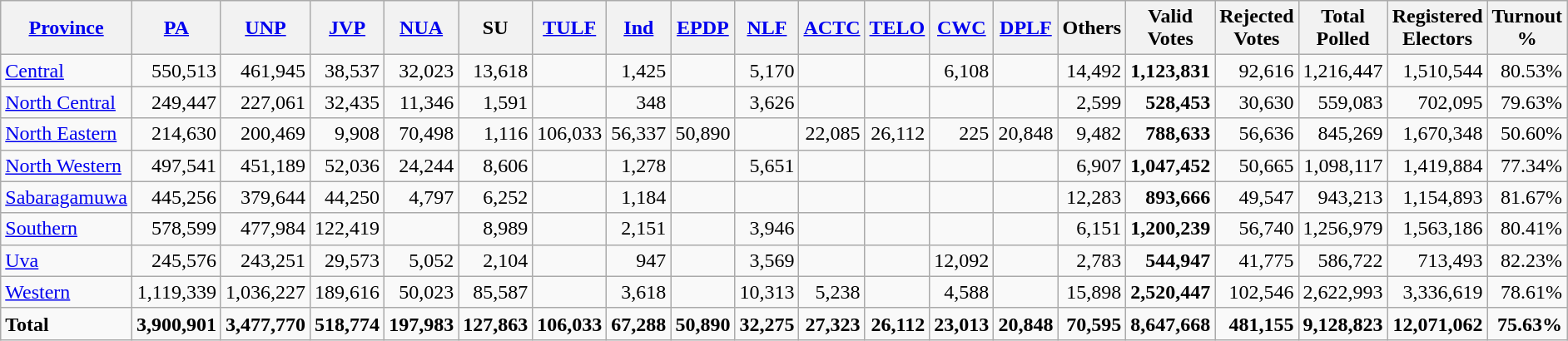<table class="wikitable sortable" border="1" style="text-align:right;">
<tr>
<th><a href='#'>Province</a></th>
<th><a href='#'>PA</a><br></th>
<th><a href='#'>UNP</a><br></th>
<th><a href='#'>JVP</a><br></th>
<th><a href='#'>NUA</a><br></th>
<th>SU<br></th>
<th><a href='#'>TULF</a><br></th>
<th><a href='#'>Ind</a><br></th>
<th><a href='#'>EPDP</a><br></th>
<th><a href='#'>NLF</a><br></th>
<th><a href='#'>ACTC</a><br></th>
<th><a href='#'>TELO</a><br></th>
<th><a href='#'>CWC</a><br></th>
<th><a href='#'>DPLF</a><br></th>
<th>Others<br></th>
<th>Valid<br>Votes</th>
<th>Rejected<br>Votes</th>
<th>Total<br>Polled</th>
<th>Registered<br>Electors</th>
<th>Turnout<br>%</th>
</tr>
<tr>
<td align=left><a href='#'>Central</a></td>
<td>550,513</td>
<td>461,945</td>
<td>38,537</td>
<td>32,023</td>
<td>13,618</td>
<td></td>
<td>1,425</td>
<td></td>
<td>5,170</td>
<td></td>
<td></td>
<td>6,108</td>
<td></td>
<td>14,492</td>
<td><strong>1,123,831</strong></td>
<td>92,616</td>
<td>1,216,447</td>
<td>1,510,544</td>
<td>80.53%</td>
</tr>
<tr>
<td align=left><a href='#'>North Central</a></td>
<td>249,447</td>
<td>227,061</td>
<td>32,435</td>
<td>11,346</td>
<td>1,591</td>
<td></td>
<td>348</td>
<td></td>
<td>3,626</td>
<td></td>
<td></td>
<td></td>
<td></td>
<td>2,599</td>
<td><strong>528,453</strong></td>
<td>30,630</td>
<td>559,083</td>
<td>702,095</td>
<td>79.63%</td>
</tr>
<tr>
<td align=left><a href='#'>North Eastern</a></td>
<td>214,630</td>
<td>200,469</td>
<td>9,908</td>
<td>70,498</td>
<td>1,116</td>
<td>106,033</td>
<td>56,337</td>
<td>50,890</td>
<td></td>
<td>22,085</td>
<td>26,112</td>
<td>225</td>
<td>20,848</td>
<td>9,482</td>
<td><strong>788,633</strong></td>
<td>56,636</td>
<td>845,269</td>
<td>1,670,348</td>
<td>50.60%</td>
</tr>
<tr>
<td align=left><a href='#'>North Western</a></td>
<td>497,541</td>
<td>451,189</td>
<td>52,036</td>
<td>24,244</td>
<td>8,606</td>
<td></td>
<td>1,278</td>
<td></td>
<td>5,651</td>
<td></td>
<td></td>
<td></td>
<td></td>
<td>6,907</td>
<td><strong>1,047,452</strong></td>
<td>50,665</td>
<td>1,098,117</td>
<td>1,419,884</td>
<td>77.34%</td>
</tr>
<tr>
<td align=left><a href='#'>Sabaragamuwa</a></td>
<td>445,256</td>
<td>379,644</td>
<td>44,250</td>
<td>4,797</td>
<td>6,252</td>
<td></td>
<td>1,184</td>
<td></td>
<td></td>
<td></td>
<td></td>
<td></td>
<td></td>
<td>12,283</td>
<td><strong>893,666</strong></td>
<td>49,547</td>
<td>943,213</td>
<td>1,154,893</td>
<td>81.67%</td>
</tr>
<tr>
<td align=left><a href='#'>Southern</a></td>
<td>578,599</td>
<td>477,984</td>
<td>122,419</td>
<td></td>
<td>8,989</td>
<td></td>
<td>2,151</td>
<td></td>
<td>3,946</td>
<td></td>
<td></td>
<td></td>
<td></td>
<td>6,151</td>
<td><strong>1,200,239</strong></td>
<td>56,740</td>
<td>1,256,979</td>
<td>1,563,186</td>
<td>80.41%</td>
</tr>
<tr>
<td align=left><a href='#'>Uva</a></td>
<td>245,576</td>
<td>243,251</td>
<td>29,573</td>
<td>5,052</td>
<td>2,104</td>
<td></td>
<td>947</td>
<td></td>
<td>3,569</td>
<td></td>
<td></td>
<td>12,092</td>
<td></td>
<td>2,783</td>
<td><strong>544,947</strong></td>
<td>41,775</td>
<td>586,722</td>
<td>713,493</td>
<td>82.23%</td>
</tr>
<tr>
<td align=left><a href='#'>Western</a></td>
<td>1,119,339</td>
<td>1,036,227</td>
<td>189,616</td>
<td>50,023</td>
<td>85,587</td>
<td></td>
<td>3,618</td>
<td></td>
<td>10,313</td>
<td>5,238</td>
<td></td>
<td>4,588</td>
<td></td>
<td>15,898</td>
<td><strong>2,520,447</strong></td>
<td>102,546</td>
<td>2,622,993</td>
<td>3,336,619</td>
<td>78.61%</td>
</tr>
<tr class="sortbottom">
<td align=left><strong>Total</strong></td>
<td><strong>3,900,901</strong></td>
<td><strong>3,477,770</strong></td>
<td><strong>518,774</strong></td>
<td><strong>197,983</strong></td>
<td><strong>127,863</strong></td>
<td><strong>106,033</strong></td>
<td><strong>67,288</strong></td>
<td><strong>50,890</strong></td>
<td><strong>32,275</strong></td>
<td><strong>27,323</strong></td>
<td><strong>26,112</strong></td>
<td><strong>23,013</strong></td>
<td><strong>20,848</strong></td>
<td><strong>70,595</strong></td>
<td><strong>8,647,668</strong></td>
<td><strong>481,155</strong></td>
<td><strong>9,128,823</strong></td>
<td><strong>12,071,062</strong></td>
<td><strong>75.63%</strong></td>
</tr>
</table>
